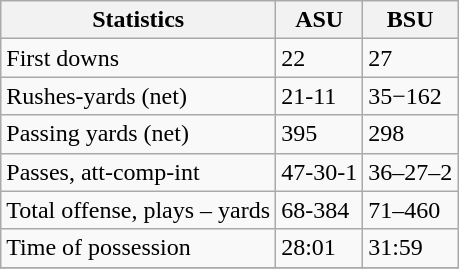<table class="wikitable">
<tr>
<th>Statistics</th>
<th>ASU</th>
<th>BSU</th>
</tr>
<tr>
<td>First downs</td>
<td>22</td>
<td>27</td>
</tr>
<tr>
<td>Rushes-yards (net)</td>
<td>21-11</td>
<td>35−162</td>
</tr>
<tr>
<td>Passing yards (net)</td>
<td>395</td>
<td>298</td>
</tr>
<tr>
<td>Passes, att-comp-int</td>
<td>47-30-1</td>
<td>36–27–2</td>
</tr>
<tr>
<td>Total offense, plays – yards</td>
<td>68-384</td>
<td>71–460</td>
</tr>
<tr>
<td>Time of possession</td>
<td>28:01</td>
<td>31:59</td>
</tr>
<tr>
</tr>
</table>
